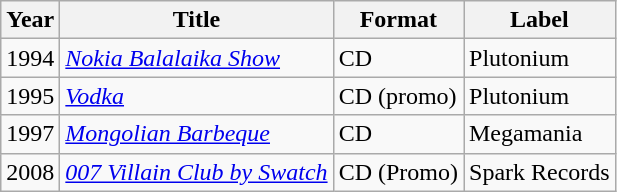<table class="wikitable">
<tr>
<th>Year</th>
<th>Title</th>
<th>Format</th>
<th>Label</th>
</tr>
<tr>
<td>1994</td>
<td><em><a href='#'>Nokia Balalaika Show</a></em></td>
<td>CD</td>
<td>Plutonium</td>
</tr>
<tr>
<td>1995</td>
<td><em><a href='#'>Vodka</a></em></td>
<td>CD (promo)</td>
<td>Plutonium</td>
</tr>
<tr>
<td>1997</td>
<td><em><a href='#'>Mongolian Barbeque</a></em></td>
<td>CD</td>
<td>Megamania</td>
</tr>
<tr>
<td>2008</td>
<td><em><a href='#'>007 Villain Club by Swatch</a></em></td>
<td>CD (Promo)</td>
<td>Spark Records</td>
</tr>
</table>
